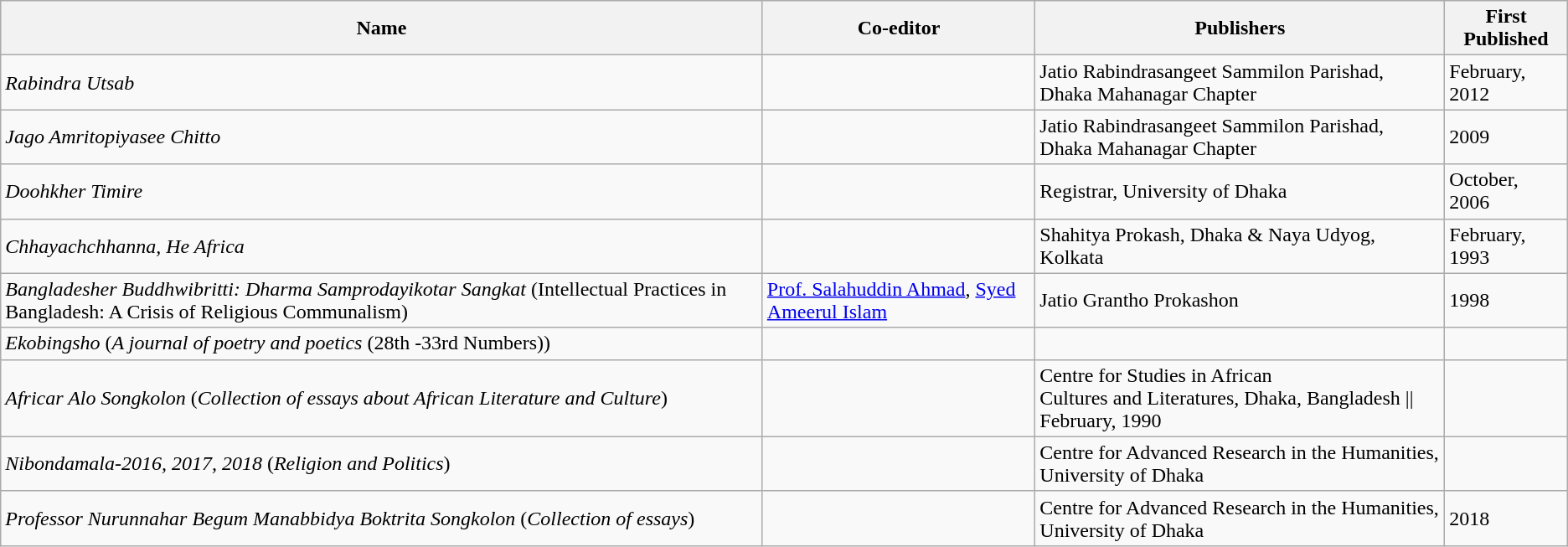<table class="wikitable">
<tr>
<th>Name</th>
<th>Co-editor</th>
<th>Publishers</th>
<th>First Published</th>
</tr>
<tr>
<td><em>Rabindra Utsab</em></td>
<td></td>
<td>Jatio Rabindrasangeet Sammilon Parishad, Dhaka Mahanagar Chapter</td>
<td>February, 2012</td>
</tr>
<tr>
<td><em>Jago Amritopiyasee Chitto</em></td>
<td></td>
<td>Jatio Rabindrasangeet Sammilon Parishad, Dhaka Mahanagar Chapter</td>
<td>2009</td>
</tr>
<tr>
<td><em>Doohkher Timire</em></td>
<td></td>
<td>Registrar, University of Dhaka</td>
<td>October, 2006</td>
</tr>
<tr>
<td><em>Chhayachchhanna, He Africa</em></td>
<td></td>
<td>Shahitya Prokash, Dhaka & Naya Udyog, Kolkata</td>
<td>February, 1993</td>
</tr>
<tr>
<td><em>Bangladesher Buddhwibritti: Dharma Samprodayikotar Sangkat</em> (Intellectual Practices in Bangladesh: A Crisis of Religious Communalism)</td>
<td><a href='#'>Prof. Salahuddin Ahmad</a>, <a href='#'>Syed Ameerul Islam</a></td>
<td>Jatio Grantho Prokashon</td>
<td>1998</td>
</tr>
<tr>
<td><em>Ekobingsho</em> (<em>A journal of poetry and poetics</em> (28th -33rd Numbers))</td>
<td></td>
<td></td>
<td></td>
</tr>
<tr>
<td><em>Africar Alo Songkolon</em> (<em>Collection of essays about African Literature and Culture</em>)</td>
<td></td>
<td>Centre for Studies in African<br>Cultures and Literatures, Dhaka, Bangladesh || February, 1990</td>
</tr>
<tr>
<td><em>Nibondamala-2016, 2017, 2018</em> (<em>Religion and Politics</em>)</td>
<td></td>
<td>Centre for Advanced Research in the Humanities, University of Dhaka</td>
<td></td>
</tr>
<tr>
<td><em>Professor Nurunnahar Begum Manabbidya Boktrita Songkolon</em> (<em>Collection of essays</em>)</td>
<td></td>
<td>Centre for Advanced Research in the Humanities, University of Dhaka</td>
<td>2018</td>
</tr>
</table>
